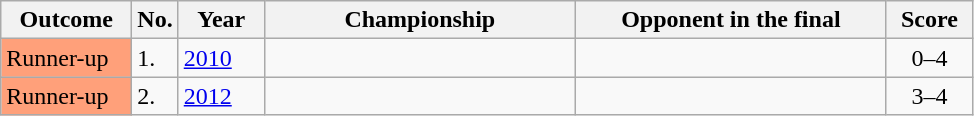<table class="sortable wikitable">
<tr>
<th scope="col" style="width:80px;">Outcome</th>
<th scope="col" style="width:20px;">No.</th>
<th scope="col" style="width:50px;">Year</th>
<th scope="col" style="width:200px;">Championship</th>
<th scope="col" style="width:200px;">Opponent in the final</th>
<th scope="col" style="text-align:center; width:50px;">Score</th>
</tr>
<tr>
<td style="background:#ffa07a;">Runner-up</td>
<td>1.</td>
<td><a href='#'>2010</a></td>
<td></td>
<td> </td>
<td align="center">0–4</td>
</tr>
<tr>
<td style="background:#ffa07a;">Runner-up</td>
<td>2.</td>
<td><a href='#'>2012</a></td>
<td></td>
<td> </td>
<td align="center">3–4</td>
</tr>
</table>
